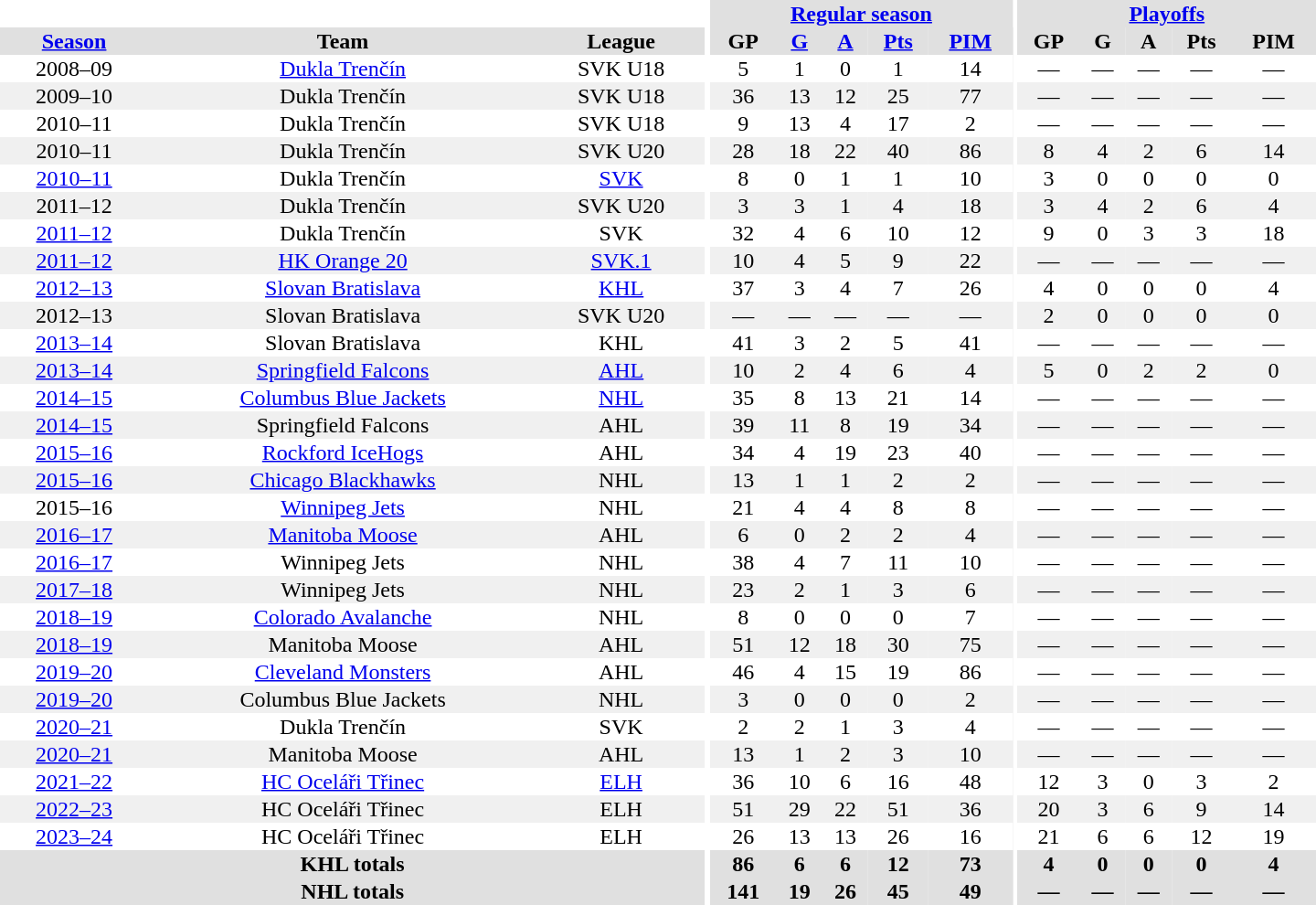<table border="0" cellpadding="1" cellspacing="0" style="text-align:center; width:60em">
<tr bgcolor="#e0e0e0">
<th colspan="3" bgcolor="#ffffff"></th>
<th rowspan="99" bgcolor="#ffffff"></th>
<th colspan="5"><a href='#'>Regular season</a></th>
<th rowspan="99" bgcolor="#ffffff"></th>
<th colspan="5"><a href='#'>Playoffs</a></th>
</tr>
<tr bgcolor="#e0e0e0">
<th><a href='#'>Season</a></th>
<th>Team</th>
<th>League</th>
<th>GP</th>
<th><a href='#'>G</a></th>
<th><a href='#'>A</a></th>
<th><a href='#'>Pts</a></th>
<th><a href='#'>PIM</a></th>
<th>GP</th>
<th>G</th>
<th>A</th>
<th>Pts</th>
<th>PIM</th>
</tr>
<tr>
<td>2008–09</td>
<td><a href='#'>Dukla Trenčín</a></td>
<td>SVK U18</td>
<td>5</td>
<td>1</td>
<td>0</td>
<td>1</td>
<td>14</td>
<td>—</td>
<td>—</td>
<td>—</td>
<td>—</td>
<td>—</td>
</tr>
<tr bgcolor="#f0f0f0">
<td>2009–10</td>
<td>Dukla Trenčín</td>
<td>SVK U18</td>
<td>36</td>
<td>13</td>
<td>12</td>
<td>25</td>
<td>77</td>
<td>—</td>
<td>—</td>
<td>—</td>
<td>—</td>
<td>—</td>
</tr>
<tr>
<td>2010–11</td>
<td>Dukla Trenčín</td>
<td>SVK U18</td>
<td>9</td>
<td>13</td>
<td>4</td>
<td>17</td>
<td>2</td>
<td>—</td>
<td>—</td>
<td>—</td>
<td>—</td>
<td>—</td>
</tr>
<tr bgcolor="#f0f0f0">
<td>2010–11</td>
<td>Dukla Trenčín</td>
<td>SVK U20</td>
<td>28</td>
<td>18</td>
<td>22</td>
<td>40</td>
<td>86</td>
<td>8</td>
<td>4</td>
<td>2</td>
<td>6</td>
<td>14</td>
</tr>
<tr>
<td><a href='#'>2010–11</a></td>
<td>Dukla Trenčín</td>
<td><a href='#'>SVK</a></td>
<td>8</td>
<td>0</td>
<td>1</td>
<td>1</td>
<td>10</td>
<td>3</td>
<td>0</td>
<td>0</td>
<td>0</td>
<td>0</td>
</tr>
<tr bgcolor="#f0f0f0">
<td>2011–12</td>
<td>Dukla Trenčín</td>
<td>SVK U20</td>
<td>3</td>
<td>3</td>
<td>1</td>
<td>4</td>
<td>18</td>
<td>3</td>
<td>4</td>
<td>2</td>
<td>6</td>
<td>4</td>
</tr>
<tr>
<td><a href='#'>2011–12</a></td>
<td>Dukla Trenčín</td>
<td>SVK</td>
<td>32</td>
<td>4</td>
<td>6</td>
<td>10</td>
<td>12</td>
<td>9</td>
<td>0</td>
<td>3</td>
<td>3</td>
<td>18</td>
</tr>
<tr bgcolor="#f0f0f0">
<td><a href='#'>2011–12</a></td>
<td><a href='#'>HK Orange 20</a></td>
<td><a href='#'>SVK.1</a></td>
<td>10</td>
<td>4</td>
<td>5</td>
<td>9</td>
<td>22</td>
<td>—</td>
<td>—</td>
<td>—</td>
<td>—</td>
<td>—</td>
</tr>
<tr>
<td><a href='#'>2012–13</a></td>
<td><a href='#'>Slovan Bratislava</a></td>
<td><a href='#'>KHL</a></td>
<td>37</td>
<td>3</td>
<td>4</td>
<td>7</td>
<td>26</td>
<td>4</td>
<td>0</td>
<td>0</td>
<td>0</td>
<td>4</td>
</tr>
<tr bgcolor="#f0f0f0">
<td>2012–13</td>
<td>Slovan Bratislava</td>
<td>SVK U20</td>
<td>—</td>
<td>—</td>
<td>—</td>
<td>—</td>
<td>—</td>
<td>2</td>
<td>0</td>
<td>0</td>
<td>0</td>
<td>0</td>
</tr>
<tr>
<td><a href='#'>2013–14</a></td>
<td>Slovan Bratislava</td>
<td>KHL</td>
<td>41</td>
<td>3</td>
<td>2</td>
<td>5</td>
<td>41</td>
<td>—</td>
<td>—</td>
<td>—</td>
<td>—</td>
<td>—</td>
</tr>
<tr bgcolor="#f0f0f0">
<td><a href='#'>2013–14</a></td>
<td><a href='#'>Springfield Falcons</a></td>
<td><a href='#'>AHL</a></td>
<td>10</td>
<td>2</td>
<td>4</td>
<td>6</td>
<td>4</td>
<td>5</td>
<td>0</td>
<td>2</td>
<td>2</td>
<td>0</td>
</tr>
<tr>
<td><a href='#'>2014–15</a></td>
<td><a href='#'>Columbus Blue Jackets</a></td>
<td><a href='#'>NHL</a></td>
<td>35</td>
<td>8</td>
<td>13</td>
<td>21</td>
<td>14</td>
<td>—</td>
<td>—</td>
<td>—</td>
<td>—</td>
<td>—</td>
</tr>
<tr bgcolor="#f0f0f0">
<td><a href='#'>2014–15</a></td>
<td>Springfield Falcons</td>
<td>AHL</td>
<td>39</td>
<td>11</td>
<td>8</td>
<td>19</td>
<td>34</td>
<td>—</td>
<td>—</td>
<td>—</td>
<td>—</td>
<td>—</td>
</tr>
<tr>
<td><a href='#'>2015–16</a></td>
<td><a href='#'>Rockford IceHogs</a></td>
<td>AHL</td>
<td>34</td>
<td>4</td>
<td>19</td>
<td>23</td>
<td>40</td>
<td>—</td>
<td>—</td>
<td>—</td>
<td>—</td>
<td>—</td>
</tr>
<tr bgcolor="#f0f0f0">
<td><a href='#'>2015–16</a></td>
<td><a href='#'>Chicago Blackhawks</a></td>
<td>NHL</td>
<td>13</td>
<td>1</td>
<td>1</td>
<td>2</td>
<td>2</td>
<td>—</td>
<td>—</td>
<td>—</td>
<td>—</td>
<td>—</td>
</tr>
<tr>
<td>2015–16</td>
<td><a href='#'>Winnipeg Jets</a></td>
<td>NHL</td>
<td>21</td>
<td>4</td>
<td>4</td>
<td>8</td>
<td>8</td>
<td>—</td>
<td>—</td>
<td>—</td>
<td>—</td>
<td>—</td>
</tr>
<tr bgcolor="#f0f0f0">
<td><a href='#'>2016–17</a></td>
<td><a href='#'>Manitoba Moose</a></td>
<td>AHL</td>
<td>6</td>
<td>0</td>
<td>2</td>
<td>2</td>
<td>4</td>
<td>—</td>
<td>—</td>
<td>—</td>
<td>—</td>
<td>—</td>
</tr>
<tr>
<td><a href='#'>2016–17</a></td>
<td>Winnipeg Jets</td>
<td>NHL</td>
<td>38</td>
<td>4</td>
<td>7</td>
<td>11</td>
<td>10</td>
<td>—</td>
<td>—</td>
<td>—</td>
<td>—</td>
<td>—</td>
</tr>
<tr bgcolor="#f0f0f0">
<td><a href='#'>2017–18</a></td>
<td>Winnipeg Jets</td>
<td>NHL</td>
<td>23</td>
<td>2</td>
<td>1</td>
<td>3</td>
<td>6</td>
<td>—</td>
<td>—</td>
<td>—</td>
<td>—</td>
<td>—</td>
</tr>
<tr>
<td><a href='#'>2018–19</a></td>
<td><a href='#'>Colorado Avalanche</a></td>
<td>NHL</td>
<td>8</td>
<td>0</td>
<td>0</td>
<td>0</td>
<td>7</td>
<td>—</td>
<td>—</td>
<td>—</td>
<td>—</td>
<td>—</td>
</tr>
<tr bgcolor="#f0f0f0">
<td><a href='#'>2018–19</a></td>
<td>Manitoba Moose</td>
<td>AHL</td>
<td>51</td>
<td>12</td>
<td>18</td>
<td>30</td>
<td>75</td>
<td>—</td>
<td>—</td>
<td>—</td>
<td>—</td>
<td>—</td>
</tr>
<tr>
<td><a href='#'>2019–20</a></td>
<td><a href='#'>Cleveland Monsters</a></td>
<td>AHL</td>
<td>46</td>
<td>4</td>
<td>15</td>
<td>19</td>
<td>86</td>
<td>—</td>
<td>—</td>
<td>—</td>
<td>—</td>
<td>—</td>
</tr>
<tr bgcolor="#f0f0f0">
<td><a href='#'>2019–20</a></td>
<td>Columbus Blue Jackets</td>
<td>NHL</td>
<td>3</td>
<td>0</td>
<td>0</td>
<td>0</td>
<td>2</td>
<td>—</td>
<td>—</td>
<td>—</td>
<td>—</td>
<td>—</td>
</tr>
<tr>
<td><a href='#'>2020–21</a></td>
<td>Dukla Trenčín</td>
<td>SVK</td>
<td>2</td>
<td>2</td>
<td>1</td>
<td>3</td>
<td>4</td>
<td>—</td>
<td>—</td>
<td>—</td>
<td>—</td>
<td>—</td>
</tr>
<tr bgcolor="#f0f0f0">
<td><a href='#'>2020–21</a></td>
<td>Manitoba Moose</td>
<td>AHL</td>
<td>13</td>
<td>1</td>
<td>2</td>
<td>3</td>
<td>10</td>
<td>—</td>
<td>—</td>
<td>—</td>
<td>—</td>
<td>—</td>
</tr>
<tr>
<td><a href='#'>2021–22</a></td>
<td><a href='#'>HC Oceláři Třinec</a></td>
<td><a href='#'>ELH</a></td>
<td>36</td>
<td>10</td>
<td>6</td>
<td>16</td>
<td>48</td>
<td>12</td>
<td>3</td>
<td>0</td>
<td>3</td>
<td>2</td>
</tr>
<tr bgcolor="#f0f0f0">
<td><a href='#'>2022–23</a></td>
<td>HC Oceláři Třinec</td>
<td>ELH</td>
<td>51</td>
<td>29</td>
<td>22</td>
<td>51</td>
<td>36</td>
<td>20</td>
<td>3</td>
<td>6</td>
<td>9</td>
<td>14</td>
</tr>
<tr>
<td><a href='#'>2023–24</a></td>
<td>HC Oceláři Třinec</td>
<td>ELH</td>
<td>26</td>
<td>13</td>
<td>13</td>
<td>26</td>
<td>16</td>
<td>21</td>
<td>6</td>
<td>6</td>
<td>12</td>
<td>19</td>
</tr>
<tr bgcolor="#e0e0e0">
<th colspan="3">KHL totals</th>
<th>86</th>
<th>6</th>
<th>6</th>
<th>12</th>
<th>73</th>
<th>4</th>
<th>0</th>
<th>0</th>
<th>0</th>
<th>4</th>
</tr>
<tr bgcolor="#e0e0e0">
<th colspan="3">NHL totals</th>
<th>141</th>
<th>19</th>
<th>26</th>
<th>45</th>
<th>49</th>
<th>—</th>
<th>—</th>
<th>—</th>
<th>—</th>
<th>—</th>
</tr>
</table>
